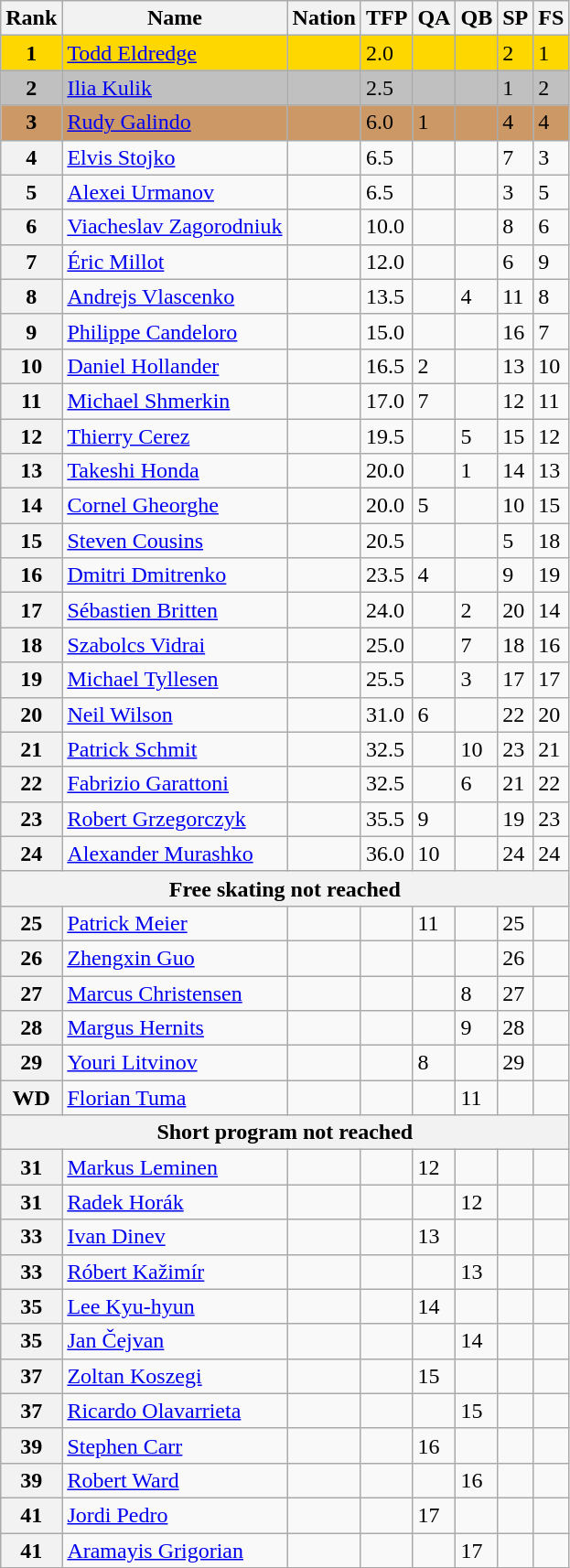<table class="wikitable">
<tr>
<th>Rank</th>
<th>Name</th>
<th>Nation</th>
<th>TFP</th>
<th>QA</th>
<th>QB</th>
<th>SP</th>
<th>FS</th>
</tr>
<tr style="background:gold;">
<td style="text-align:center;"><strong>1</strong></td>
<td><a href='#'>Todd Eldredge</a></td>
<td></td>
<td>2.0</td>
<td></td>
<td></td>
<td>2</td>
<td>1</td>
</tr>
<tr style="background:silver;">
<td style="text-align:center;"><strong>2</strong></td>
<td><a href='#'>Ilia Kulik</a></td>
<td></td>
<td>2.5</td>
<td></td>
<td></td>
<td>1</td>
<td>2</td>
</tr>
<tr style="background:#c96;">
<td style="text-align:center;"><strong>3</strong></td>
<td><a href='#'>Rudy Galindo</a></td>
<td></td>
<td>6.0</td>
<td>1</td>
<td></td>
<td>4</td>
<td>4</td>
</tr>
<tr>
<th>4</th>
<td><a href='#'>Elvis Stojko</a></td>
<td></td>
<td>6.5</td>
<td></td>
<td></td>
<td>7</td>
<td>3</td>
</tr>
<tr>
<th>5</th>
<td><a href='#'>Alexei Urmanov</a></td>
<td></td>
<td>6.5</td>
<td></td>
<td></td>
<td>3</td>
<td>5</td>
</tr>
<tr>
<th>6</th>
<td><a href='#'>Viacheslav Zagorodniuk</a></td>
<td></td>
<td>10.0</td>
<td></td>
<td></td>
<td>8</td>
<td>6</td>
</tr>
<tr>
<th>7</th>
<td><a href='#'>Éric Millot</a></td>
<td></td>
<td>12.0</td>
<td></td>
<td></td>
<td>6</td>
<td>9</td>
</tr>
<tr>
<th>8</th>
<td><a href='#'>Andrejs Vlascenko</a></td>
<td></td>
<td>13.5</td>
<td></td>
<td>4</td>
<td>11</td>
<td>8</td>
</tr>
<tr>
<th>9</th>
<td><a href='#'>Philippe Candeloro</a></td>
<td></td>
<td>15.0</td>
<td></td>
<td></td>
<td>16</td>
<td>7</td>
</tr>
<tr>
<th>10</th>
<td><a href='#'>Daniel Hollander</a></td>
<td></td>
<td>16.5</td>
<td>2</td>
<td></td>
<td>13</td>
<td>10</td>
</tr>
<tr>
<th>11</th>
<td><a href='#'>Michael Shmerkin</a></td>
<td></td>
<td>17.0</td>
<td>7</td>
<td></td>
<td>12</td>
<td>11</td>
</tr>
<tr>
<th>12</th>
<td><a href='#'>Thierry Cerez</a></td>
<td></td>
<td>19.5</td>
<td></td>
<td>5</td>
<td>15</td>
<td>12</td>
</tr>
<tr>
<th>13</th>
<td><a href='#'>Takeshi Honda</a></td>
<td></td>
<td>20.0</td>
<td></td>
<td>1</td>
<td>14</td>
<td>13</td>
</tr>
<tr>
<th>14</th>
<td><a href='#'>Cornel Gheorghe</a></td>
<td></td>
<td>20.0</td>
<td>5</td>
<td></td>
<td>10</td>
<td>15</td>
</tr>
<tr>
<th>15</th>
<td><a href='#'>Steven Cousins</a></td>
<td></td>
<td>20.5</td>
<td></td>
<td></td>
<td>5</td>
<td>18</td>
</tr>
<tr>
<th>16</th>
<td><a href='#'>Dmitri Dmitrenko</a></td>
<td></td>
<td>23.5</td>
<td>4</td>
<td></td>
<td>9</td>
<td>19</td>
</tr>
<tr>
<th>17</th>
<td><a href='#'>Sébastien Britten</a></td>
<td></td>
<td>24.0</td>
<td></td>
<td>2</td>
<td>20</td>
<td>14</td>
</tr>
<tr>
<th>18</th>
<td><a href='#'>Szabolcs Vidrai</a></td>
<td></td>
<td>25.0</td>
<td></td>
<td>7</td>
<td>18</td>
<td>16</td>
</tr>
<tr>
<th>19</th>
<td><a href='#'>Michael Tyllesen</a></td>
<td></td>
<td>25.5</td>
<td></td>
<td>3</td>
<td>17</td>
<td>17</td>
</tr>
<tr>
<th>20</th>
<td><a href='#'>Neil Wilson</a></td>
<td></td>
<td>31.0</td>
<td>6</td>
<td></td>
<td>22</td>
<td>20</td>
</tr>
<tr>
<th>21</th>
<td><a href='#'>Patrick Schmit</a></td>
<td></td>
<td>32.5</td>
<td></td>
<td>10</td>
<td>23</td>
<td>21</td>
</tr>
<tr>
<th>22</th>
<td><a href='#'>Fabrizio Garattoni</a></td>
<td></td>
<td>32.5</td>
<td></td>
<td>6</td>
<td>21</td>
<td>22</td>
</tr>
<tr>
<th>23</th>
<td><a href='#'>Robert Grzegorczyk</a></td>
<td></td>
<td>35.5</td>
<td>9</td>
<td></td>
<td>19</td>
<td>23</td>
</tr>
<tr>
<th>24</th>
<td><a href='#'>Alexander Murashko</a></td>
<td></td>
<td>36.0</td>
<td>10</td>
<td></td>
<td>24</td>
<td>24</td>
</tr>
<tr>
<th colspan=8>Free skating not reached</th>
</tr>
<tr>
<th>25</th>
<td><a href='#'>Patrick Meier</a></td>
<td></td>
<td></td>
<td>11</td>
<td></td>
<td>25</td>
<td></td>
</tr>
<tr>
<th>26</th>
<td><a href='#'>Zhengxin Guo</a></td>
<td></td>
<td></td>
<td></td>
<td></td>
<td>26</td>
<td></td>
</tr>
<tr>
<th>27</th>
<td><a href='#'>Marcus Christensen</a></td>
<td></td>
<td></td>
<td></td>
<td>8</td>
<td>27</td>
<td></td>
</tr>
<tr>
<th>28</th>
<td><a href='#'>Margus Hernits</a></td>
<td></td>
<td></td>
<td></td>
<td>9</td>
<td>28</td>
<td></td>
</tr>
<tr>
<th>29</th>
<td><a href='#'>Youri Litvinov</a></td>
<td></td>
<td></td>
<td>8</td>
<td></td>
<td>29</td>
<td></td>
</tr>
<tr>
<th>WD</th>
<td><a href='#'>Florian Tuma</a></td>
<td></td>
<td></td>
<td></td>
<td>11</td>
<td></td>
<td></td>
</tr>
<tr>
<th colspan=8>Short program not reached</th>
</tr>
<tr>
<th>31</th>
<td><a href='#'>Markus Leminen</a></td>
<td></td>
<td></td>
<td>12</td>
<td></td>
<td></td>
<td></td>
</tr>
<tr>
<th>31</th>
<td><a href='#'>Radek Horák</a></td>
<td></td>
<td></td>
<td></td>
<td>12</td>
<td></td>
<td></td>
</tr>
<tr>
<th>33</th>
<td><a href='#'>Ivan Dinev</a></td>
<td></td>
<td></td>
<td>13</td>
<td></td>
<td></td>
<td></td>
</tr>
<tr>
<th>33</th>
<td><a href='#'>Róbert Kažimír</a></td>
<td></td>
<td></td>
<td></td>
<td>13</td>
<td></td>
<td></td>
</tr>
<tr>
<th>35</th>
<td><a href='#'>Lee Kyu-hyun</a></td>
<td></td>
<td></td>
<td>14</td>
<td></td>
<td></td>
<td></td>
</tr>
<tr>
<th>35</th>
<td><a href='#'>Jan Čejvan</a></td>
<td></td>
<td></td>
<td></td>
<td>14</td>
<td></td>
<td></td>
</tr>
<tr>
<th>37</th>
<td><a href='#'>Zoltan Koszegi</a></td>
<td></td>
<td></td>
<td>15</td>
<td></td>
<td></td>
<td></td>
</tr>
<tr>
<th>37</th>
<td><a href='#'>Ricardo Olavarrieta</a></td>
<td></td>
<td></td>
<td></td>
<td>15</td>
<td></td>
<td></td>
</tr>
<tr>
<th>39</th>
<td><a href='#'>Stephen Carr</a></td>
<td></td>
<td></td>
<td>16</td>
<td></td>
<td></td>
<td></td>
</tr>
<tr>
<th>39</th>
<td><a href='#'>Robert Ward</a></td>
<td></td>
<td></td>
<td></td>
<td>16</td>
<td></td>
<td></td>
</tr>
<tr>
<th>41</th>
<td><a href='#'>Jordi Pedro</a></td>
<td></td>
<td></td>
<td>17</td>
<td></td>
<td></td>
<td></td>
</tr>
<tr>
<th>41</th>
<td><a href='#'>Aramayis Grigorian</a></td>
<td></td>
<td></td>
<td></td>
<td>17</td>
<td></td>
<td></td>
</tr>
</table>
